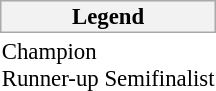<table class="toccolours" style="float: right; font-size: 95%;">
<tr>
<th style="background-color: #F2F2F2; border: 1px solid #AAAAAA;">Legend</th>
</tr>
<tr>
<td> Champion<br> Runner-up Semifinalist</td>
</tr>
</table>
